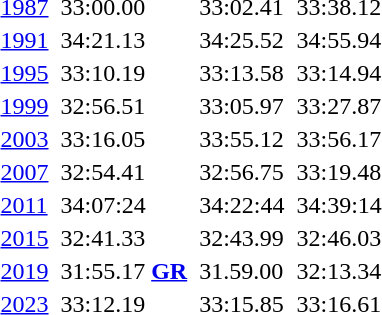<table>
<tr valign="top">
<td><a href='#'>1987</a><br></td>
<td></td>
<td>33:00.00</td>
<td></td>
<td>33:02.41</td>
<td></td>
<td>33:38.12</td>
</tr>
<tr valign="top">
<td><a href='#'>1991</a><br></td>
<td></td>
<td>34:21.13</td>
<td></td>
<td>34:25.52</td>
<td></td>
<td>34:55.94</td>
</tr>
<tr valign="top">
<td><a href='#'>1995</a><br></td>
<td></td>
<td>33:10.19</td>
<td></td>
<td>33:13.58</td>
<td></td>
<td>33:14.94</td>
</tr>
<tr valign="top">
<td><a href='#'>1999</a><br></td>
<td></td>
<td>32:56.51</td>
<td></td>
<td>33:05.97</td>
<td></td>
<td>33:27.87</td>
</tr>
<tr valign="top">
<td><a href='#'>2003</a><br></td>
<td></td>
<td>33:16.05</td>
<td></td>
<td>33:55.12</td>
<td></td>
<td>33:56.17</td>
</tr>
<tr valign="top">
<td><a href='#'>2007</a><br></td>
<td></td>
<td>32:54.41</td>
<td></td>
<td>32:56.75</td>
<td></td>
<td>33:19.48</td>
</tr>
<tr valign="top">
<td><a href='#'>2011</a><br></td>
<td></td>
<td>34:07:24</td>
<td></td>
<td>34:22:44</td>
<td></td>
<td>34:39:14</td>
</tr>
<tr valign="top">
<td><a href='#'>2015</a><br></td>
<td></td>
<td>32:41.33</td>
<td></td>
<td>32:43.99</td>
<td></td>
<td>32:46.03</td>
</tr>
<tr valign="top">
<td><a href='#'>2019</a><br></td>
<td></td>
<td>31:55.17 <strong><a href='#'>GR</a></strong></td>
<td></td>
<td>31.59.00 </td>
<td></td>
<td>32:13.34</td>
</tr>
<tr valign="top">
<td><a href='#'>2023</a><br></td>
<td></td>
<td>33:12.19</td>
<td></td>
<td>33:15.85</td>
<td></td>
<td>33:16.61</td>
</tr>
</table>
